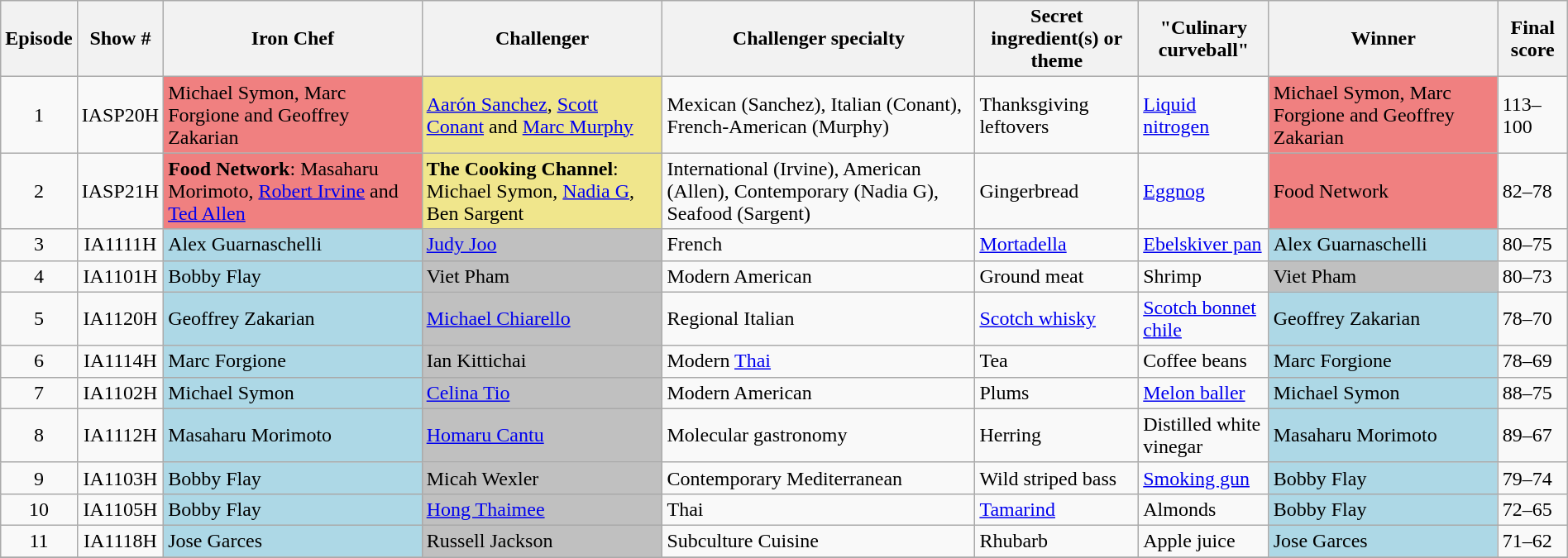<table class="wikitable sortable" width="100%">
<tr>
<th><span>Episode</span></th>
<th><span>Show #</span></th>
<th><span>Iron Chef</span></th>
<th><span>Challenger</span></th>
<th><span>Challenger specialty</span></th>
<th><span>Secret ingredient(s) or theme</span></th>
<th><span>"Culinary curveball"</span></th>
<th><span>Winner</span></th>
<th><span>Final score</span></th>
</tr>
<tr>
<td style="text-align:center">1</td>
<td style="text-align:center">IASP20H</td>
<td style="background:lightcoral">Michael Symon, Marc Forgione and Geoffrey Zakarian</td>
<td style="background:khaki"><a href='#'>Aarón Sanchez</a>, <a href='#'>Scott Conant</a> and <a href='#'>Marc Murphy</a></td>
<td>Mexican (Sanchez), Italian (Conant), French-American (Murphy)</td>
<td>Thanksgiving leftovers</td>
<td><a href='#'>Liquid nitrogen</a></td>
<td style="background:lightcoral">Michael Symon, Marc Forgione and Geoffrey Zakarian</td>
<td>113–100</td>
</tr>
<tr>
<td style="text-align:center">2</td>
<td style="text-align:center">IASP21H</td>
<td style="background:lightcoral"><strong>Food Network</strong>:  Masaharu Morimoto, <a href='#'>Robert Irvine</a> and <a href='#'>Ted Allen</a></td>
<td style="background:khaki"><strong>The Cooking Channel</strong>: Michael Symon, <a href='#'>Nadia G</a>, Ben Sargent</td>
<td>International (Irvine), American (Allen), Contemporary (Nadia G), Seafood (Sargent)</td>
<td>Gingerbread</td>
<td><a href='#'>Eggnog</a></td>
<td style="background:lightcoral">Food Network</td>
<td>82–78</td>
</tr>
<tr>
<td style="text-align:center">3</td>
<td style="text-align:center">IA1111H</td>
<td style="background:lightblue">Alex Guarnaschelli</td>
<td style="background:silver"><a href='#'>Judy Joo</a></td>
<td>French</td>
<td><a href='#'>Mortadella</a></td>
<td><a href='#'>Ebelskiver pan</a></td>
<td style="background:lightblue">Alex Guarnaschelli</td>
<td>80–75</td>
</tr>
<tr>
<td style="text-align:center">4</td>
<td style="text-align:center">IA1101H</td>
<td style="background:lightblue">Bobby Flay</td>
<td style="background:silver">Viet Pham</td>
<td>Modern American</td>
<td>Ground meat</td>
<td>Shrimp</td>
<td style="background:silver">Viet Pham</td>
<td>80–73</td>
</tr>
<tr>
<td style="text-align:center">5</td>
<td style="text-align:center">IA1120H</td>
<td style="background:lightblue">Geoffrey Zakarian</td>
<td style="background:silver"><a href='#'>Michael Chiarello</a></td>
<td>Regional Italian</td>
<td><a href='#'>Scotch whisky</a></td>
<td><a href='#'>Scotch bonnet chile</a></td>
<td style="background:lightblue">Geoffrey Zakarian</td>
<td>78–70</td>
</tr>
<tr>
<td style="text-align:center">6</td>
<td style="text-align:center">IA1114H</td>
<td style="background:lightblue">Marc Forgione</td>
<td style="background:silver">Ian Kittichai</td>
<td>Modern <a href='#'>Thai</a></td>
<td>Tea</td>
<td>Coffee beans</td>
<td style="background:lightblue">Marc Forgione</td>
<td>78–69</td>
</tr>
<tr>
<td style="text-align:center">7</td>
<td style="text-align:center">IA1102H</td>
<td style="background:lightblue">Michael Symon</td>
<td style="background:silver"><a href='#'>Celina Tio</a></td>
<td>Modern American</td>
<td>Plums</td>
<td><a href='#'>Melon baller</a></td>
<td style="background:lightblue">Michael Symon</td>
<td>88–75</td>
</tr>
<tr>
<td style="text-align:center">8</td>
<td style="text-align:center">IA1112H</td>
<td style="background:lightblue">Masaharu Morimoto</td>
<td style="background:silver"><a href='#'>Homaru Cantu</a></td>
<td>Molecular gastronomy</td>
<td>Herring</td>
<td>Distilled white vinegar</td>
<td style="background:lightblue">Masaharu Morimoto</td>
<td>89–67</td>
</tr>
<tr>
<td style="text-align:center">9</td>
<td style="text-align:center">IA1103H</td>
<td style="background:lightblue">Bobby Flay</td>
<td style="background:silver">Micah Wexler</td>
<td>Contemporary Mediterranean</td>
<td>Wild striped bass</td>
<td><a href='#'>Smoking gun</a></td>
<td style="background:lightblue">Bobby Flay</td>
<td>79–74</td>
</tr>
<tr>
<td style="text-align:center">10</td>
<td style="text-align:center">IA1105H</td>
<td style="background:lightblue">Bobby Flay</td>
<td style="background:silver"><a href='#'>Hong Thaimee</a></td>
<td>Thai</td>
<td><a href='#'>Tamarind</a></td>
<td>Almonds</td>
<td style="background:lightblue">Bobby Flay</td>
<td>72–65</td>
</tr>
<tr>
<td style="text-align:center">11</td>
<td style="text-align:center">IA1118H</td>
<td style="background:lightblue">Jose Garces</td>
<td style="background:silver">Russell Jackson</td>
<td>Subculture Cuisine</td>
<td>Rhubarb</td>
<td>Apple juice</td>
<td style="background:lightblue">Jose Garces</td>
<td>71–62</td>
</tr>
<tr>
</tr>
</table>
